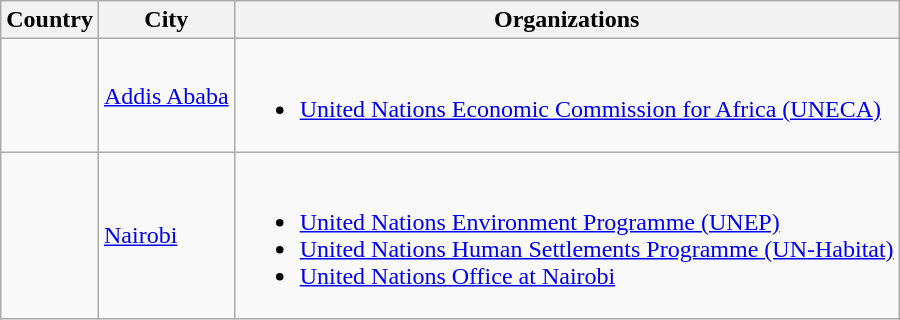<table class="sortable wikitable">
<tr>
<th>Country</th>
<th>City</th>
<th class=unsortable>Organizations</th>
</tr>
<tr>
<td></td>
<td><a href='#'>Addis Ababa</a></td>
<td><br><ul><li><a href='#'>United Nations Economic Commission for Africa (UNECA)</a></li></ul></td>
</tr>
<tr>
<td></td>
<td><a href='#'>Nairobi</a></td>
<td><br><ul><li><a href='#'>United Nations Environment Programme (UNEP)</a></li><li><a href='#'>United Nations Human Settlements Programme (UN-Habitat)</a></li><li><a href='#'>United Nations Office at Nairobi</a></li></ul></td>
</tr>
</table>
